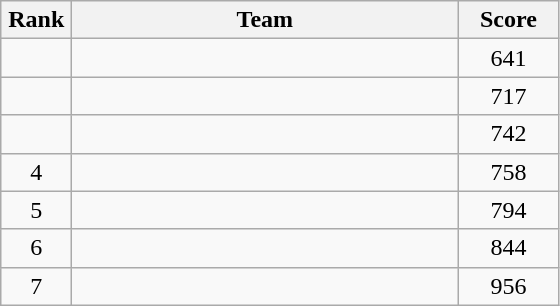<table class=wikitable style="text-align:center">
<tr>
<th width=40>Rank</th>
<th width=250>Team</th>
<th width=60>Score</th>
</tr>
<tr>
<td></td>
<td align=left></td>
<td>641</td>
</tr>
<tr>
<td></td>
<td align=left></td>
<td>717</td>
</tr>
<tr>
<td></td>
<td align=left></td>
<td>742</td>
</tr>
<tr>
<td>4</td>
<td align=left></td>
<td>758</td>
</tr>
<tr>
<td>5</td>
<td align=left></td>
<td>794</td>
</tr>
<tr>
<td>6</td>
<td align=left></td>
<td>844</td>
</tr>
<tr>
<td>7</td>
<td align=left></td>
<td>956</td>
</tr>
</table>
